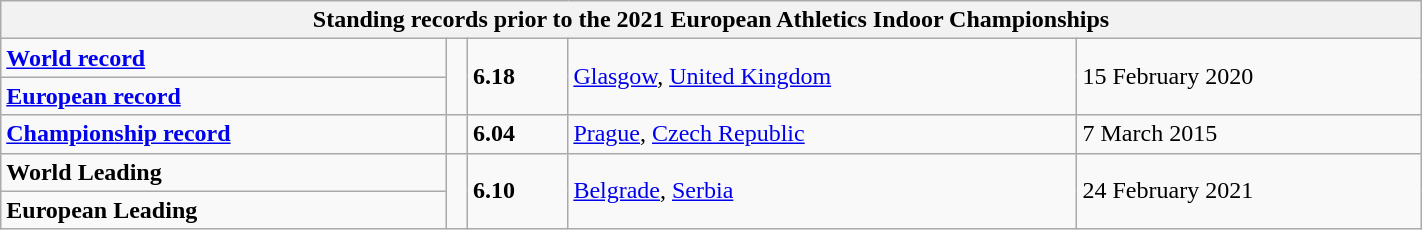<table class="wikitable" width=75%>
<tr>
<th colspan=5>Standing records prior to the 2021 European Athletics Indoor Championships</th>
</tr>
<tr>
<td><strong><a href='#'>World record</a></strong></td>
<td rowspan="2"></td>
<td rowspan=2><strong>6.18</strong></td>
<td rowspan=2><a href='#'>Glasgow</a>, <a href='#'>United Kingdom</a></td>
<td rowspan=2>15 February 2020</td>
</tr>
<tr>
<td><strong><a href='#'>European record</a></strong></td>
</tr>
<tr>
<td><strong><a href='#'>Championship record</a></strong></td>
<td></td>
<td><strong>6.04</strong></td>
<td><a href='#'>Prague</a>, <a href='#'>Czech Republic</a></td>
<td>7 March 2015</td>
</tr>
<tr>
<td><strong>World Leading</strong></td>
<td rowspan=2></td>
<td rowspan=2><strong>6.10</strong></td>
<td rowspan=2><a href='#'>Belgrade</a>, <a href='#'>Serbia</a></td>
<td rowspan=2>24 February 2021</td>
</tr>
<tr>
<td><strong>European Leading</strong></td>
</tr>
</table>
